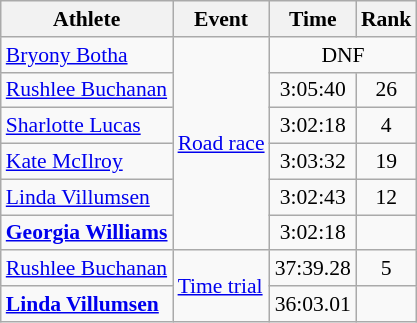<table class=wikitable style="font-size:90%;">
<tr>
<th>Athlete</th>
<th>Event</th>
<th>Time</th>
<th>Rank</th>
</tr>
<tr align=center>
<td align=left><a href='#'>Bryony Botha</a></td>
<td align=left rowspan=6><a href='#'>Road race</a></td>
<td colspan=2>DNF</td>
</tr>
<tr align=center>
<td align=left><a href='#'>Rushlee Buchanan</a></td>
<td>3:05:40</td>
<td>26</td>
</tr>
<tr align=center>
<td align=left><a href='#'>Sharlotte Lucas</a></td>
<td>3:02:18</td>
<td>4</td>
</tr>
<tr align=center>
<td align=left><a href='#'>Kate McIlroy</a></td>
<td>3:03:32</td>
<td>19</td>
</tr>
<tr align=center>
<td align=left><a href='#'>Linda Villumsen</a></td>
<td>3:02:43</td>
<td>12</td>
</tr>
<tr align=center>
<td align=left><strong><a href='#'>Georgia Williams</a></strong></td>
<td>3:02:18</td>
<td></td>
</tr>
<tr align=center>
<td align=left><a href='#'>Rushlee Buchanan</a></td>
<td align=left rowspan=2><a href='#'>Time trial</a></td>
<td>37:39.28</td>
<td>5</td>
</tr>
<tr align=center>
<td align=left><strong><a href='#'>Linda Villumsen</a></strong></td>
<td>36:03.01</td>
<td></td>
</tr>
</table>
